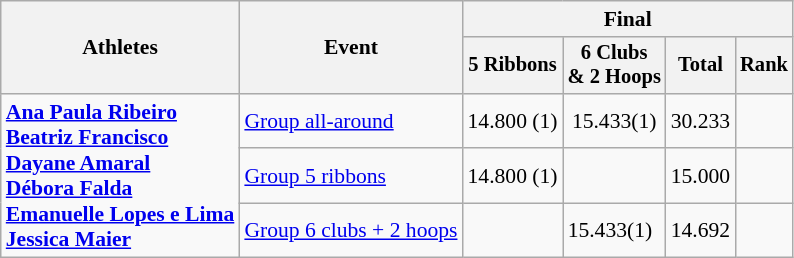<table class="wikitable" style="font-size:90%">
<tr>
<th rowspan="2">Athletes</th>
<th rowspan="2">Event</th>
<th colspan="4">Final</th>
</tr>
<tr style="font-size:95%">
<th>5 Ribbons</th>
<th>6 Clubs<br>& 2 Hoops</th>
<th>Total</th>
<th>Rank</th>
</tr>
<tr align=center>
<td align=left rowspan=3><strong><a href='#'>Ana Paula Ribeiro</a></strong><br><strong><a href='#'>Beatriz Francisco</a></strong><br><strong><a href='#'>Dayane Amaral</a></strong><br><strong><a href='#'>Débora Falda</a></strong><br><strong><a href='#'>Emanuelle Lopes e Lima</a></strong><br><strong><a href='#'>Jessica Maier</a></strong></td>
<td align=left><a href='#'>Group all-around</a></td>
<td>14.800 (1)</td>
<td>15.433(1)</td>
<td>30.233</td>
<td></td>
</tr>
<tr>
<td align=left><a href='#'>Group 5 ribbons</a></td>
<td>14.800 (1)</td>
<td></td>
<td>15.000</td>
<td></td>
</tr>
<tr>
<td align=left><a href='#'>Group 6 clubs + 2 hoops</a></td>
<td></td>
<td>15.433(1)</td>
<td>14.692</td>
<td></td>
</tr>
</table>
